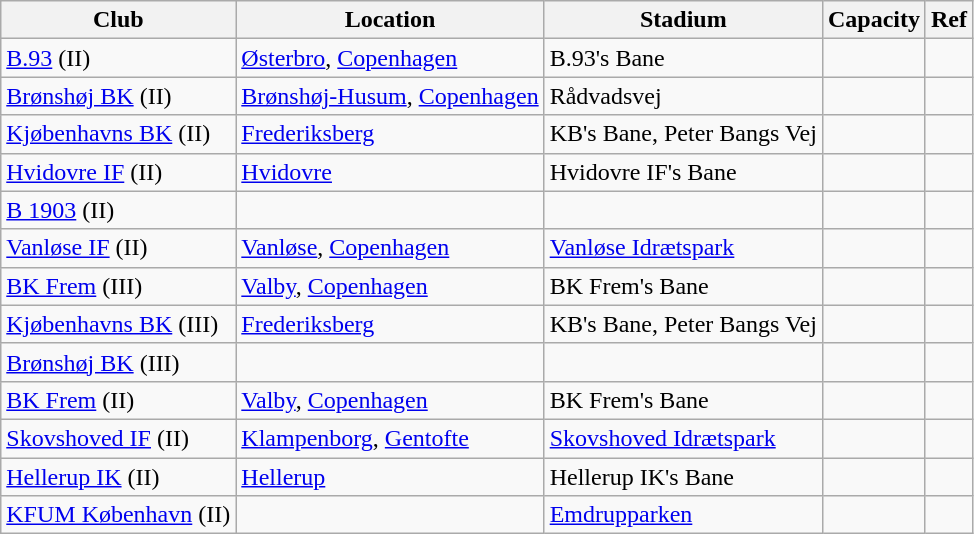<table class="wikitable sortable">
<tr>
<th>Club</th>
<th>Location</th>
<th>Stadium</th>
<th>Capacity</th>
<th>Ref</th>
</tr>
<tr>
<td><a href='#'>B.93</a> (II)</td>
<td><a href='#'>Østerbro</a>, <a href='#'>Copenhagen</a></td>
<td>B.93's Bane</td>
<td></td>
<td></td>
</tr>
<tr>
<td><a href='#'>Brønshøj BK</a> (II)</td>
<td><a href='#'>Brønshøj-Husum</a>, <a href='#'>Copenhagen</a></td>
<td>Rådvadsvej</td>
<td></td>
<td></td>
</tr>
<tr>
<td><a href='#'>Kjøbenhavns BK</a> (II)</td>
<td><a href='#'>Frederiksberg</a></td>
<td>KB's Bane, Peter Bangs Vej</td>
<td></td>
<td></td>
</tr>
<tr>
<td><a href='#'>Hvidovre IF</a> (II)</td>
<td><a href='#'>Hvidovre</a></td>
<td>Hvidovre IF's Bane</td>
<td></td>
<td></td>
</tr>
<tr>
<td><a href='#'>B 1903</a> (II)</td>
<td></td>
<td></td>
<td></td>
<td></td>
</tr>
<tr>
<td><a href='#'>Vanløse IF</a> (II)</td>
<td><a href='#'>Vanløse</a>, <a href='#'>Copenhagen</a></td>
<td><a href='#'>Vanløse Idrætspark</a></td>
<td></td>
<td></td>
</tr>
<tr>
<td><a href='#'>BK Frem</a> (III)</td>
<td><a href='#'>Valby</a>, <a href='#'>Copenhagen</a></td>
<td>BK Frem's Bane</td>
<td></td>
<td></td>
</tr>
<tr>
<td><a href='#'>Kjøbenhavns BK</a> (III)</td>
<td><a href='#'>Frederiksberg</a></td>
<td>KB's Bane, Peter Bangs Vej</td>
<td></td>
<td></td>
</tr>
<tr>
<td><a href='#'>Brønshøj BK</a> (III)</td>
<td></td>
<td></td>
<td></td>
<td></td>
</tr>
<tr>
<td><a href='#'>BK Frem</a> (II)</td>
<td><a href='#'>Valby</a>, <a href='#'>Copenhagen</a></td>
<td>BK Frem's Bane</td>
<td></td>
<td></td>
</tr>
<tr>
<td><a href='#'>Skovshoved IF</a> (II)</td>
<td><a href='#'>Klampenborg</a>, <a href='#'>Gentofte</a></td>
<td><a href='#'>Skovshoved Idrætspark</a></td>
<td style="text-align:center"></td>
<td></td>
</tr>
<tr>
<td><a href='#'>Hellerup IK</a> (II)</td>
<td><a href='#'>Hellerup</a></td>
<td>Hellerup IK's Bane</td>
<td></td>
<td></td>
</tr>
<tr>
<td><a href='#'>KFUM København</a> (II)</td>
<td></td>
<td><a href='#'>Emdrupparken</a></td>
<td></td>
<td></td>
</tr>
</table>
